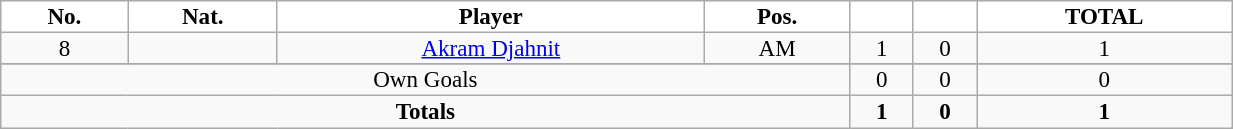<table class="wikitable sortable alternance" style="font-size:96%; text-align:center; line-height:14px; width:65%;">
<tr>
<th style="background:white; color:black; text-align:center;">No.</th>
<th style="background:white; color:black; text-align:center;">Nat.</th>
<th style="background:white; color:black; text-align:center;">Player</th>
<th style="background:white; color:black; text-align:center;">Pos.</th>
<th style="background:white; color:black; text-align:center;"></th>
<th style="background:white; color:black; text-align:center;"></th>
<th style="background:white; color:black; text-align:center;">TOTAL</th>
</tr>
<tr>
<td>8</td>
<td></td>
<td><a href='#'>Akram Djahnit</a></td>
<td>AM</td>
<td>1</td>
<td>0</td>
<td>1</td>
</tr>
<tr>
</tr>
<tr class="sortbottom">
<td colspan="4">Own Goals</td>
<td>0</td>
<td>0</td>
<td>0</td>
</tr>
<tr class="sortbottom">
<td colspan="4"><strong>Totals</strong></td>
<td><strong>1</strong></td>
<td><strong>0</strong></td>
<td><strong>1</strong></td>
</tr>
</table>
